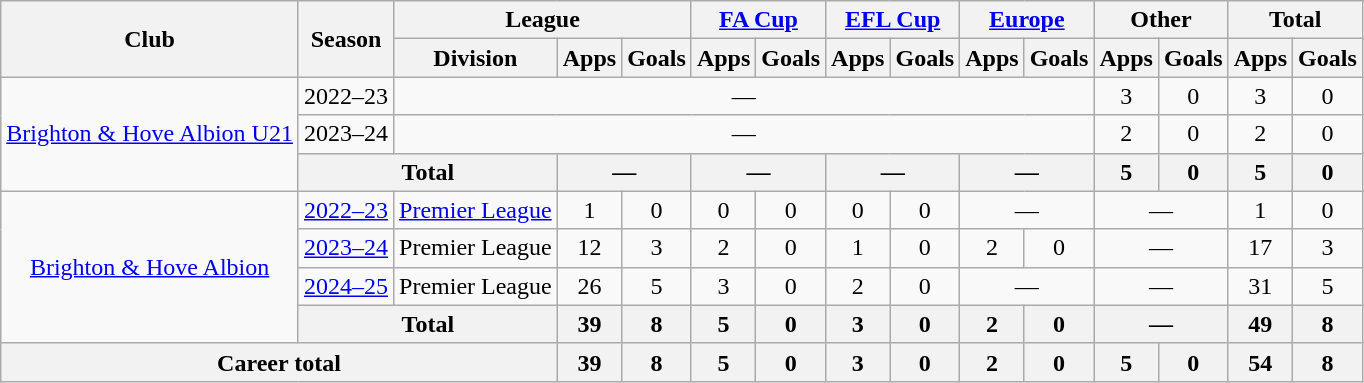<table class="wikitable" style="text-align: center;">
<tr>
<th rowspan=2>Club</th>
<th rowspan=2>Season</th>
<th colspan=3>League</th>
<th colspan=2><a href='#'>FA Cup</a></th>
<th colspan=2><a href='#'>EFL Cup</a></th>
<th colspan=2><a href='#'>Europe</a></th>
<th colspan=2>Other</th>
<th colspan=2>Total</th>
</tr>
<tr>
<th>Division</th>
<th>Apps</th>
<th>Goals</th>
<th>Apps</th>
<th>Goals</th>
<th>Apps</th>
<th>Goals</th>
<th>Apps</th>
<th>Goals</th>
<th>Apps</th>
<th>Goals</th>
<th>Apps</th>
<th>Goals</th>
</tr>
<tr>
<td rowspan=3><a href='#'>Brighton & Hove Albion U21</a></td>
<td>2022–23</td>
<td colspan=9>—</td>
<td>3</td>
<td>0</td>
<td>3</td>
<td>0</td>
</tr>
<tr>
<td>2023–24</td>
<td colspan=9>—</td>
<td>2</td>
<td>0</td>
<td>2</td>
<td>0</td>
</tr>
<tr>
<th colspan=2>Total</th>
<th colspan=2>—</th>
<th colspan=2>—</th>
<th colspan=2>—</th>
<th colspan=2>—</th>
<th>5</th>
<th>0</th>
<th>5</th>
<th>0</th>
</tr>
<tr>
<td rowspan=4><a href='#'>Brighton & Hove Albion</a></td>
<td><a href='#'>2022–23</a></td>
<td><a href='#'>Premier League</a></td>
<td>1</td>
<td>0</td>
<td>0</td>
<td>0</td>
<td>0</td>
<td>0</td>
<td colspan=2>—</td>
<td colspan=2>—</td>
<td>1</td>
<td>0</td>
</tr>
<tr>
<td><a href='#'>2023–24</a></td>
<td>Premier League</td>
<td>12</td>
<td>3</td>
<td>2</td>
<td>0</td>
<td>1</td>
<td>0</td>
<td>2</td>
<td>0</td>
<td colspan=2>—</td>
<td>17</td>
<td>3</td>
</tr>
<tr>
<td><a href='#'>2024–25</a></td>
<td>Premier League</td>
<td>26</td>
<td>5</td>
<td>3</td>
<td>0</td>
<td>2</td>
<td>0</td>
<td colspan=2>—</td>
<td colspan=2>—</td>
<td>31</td>
<td>5</td>
</tr>
<tr>
<th colspan=2>Total</th>
<th>39</th>
<th>8</th>
<th>5</th>
<th>0</th>
<th>3</th>
<th>0</th>
<th>2</th>
<th>0</th>
<th colspan=2>—</th>
<th>49</th>
<th>8</th>
</tr>
<tr>
<th colspan=3>Career total</th>
<th>39</th>
<th>8</th>
<th>5</th>
<th>0</th>
<th>3</th>
<th>0</th>
<th>2</th>
<th>0</th>
<th>5</th>
<th>0</th>
<th>54</th>
<th>8</th>
</tr>
</table>
